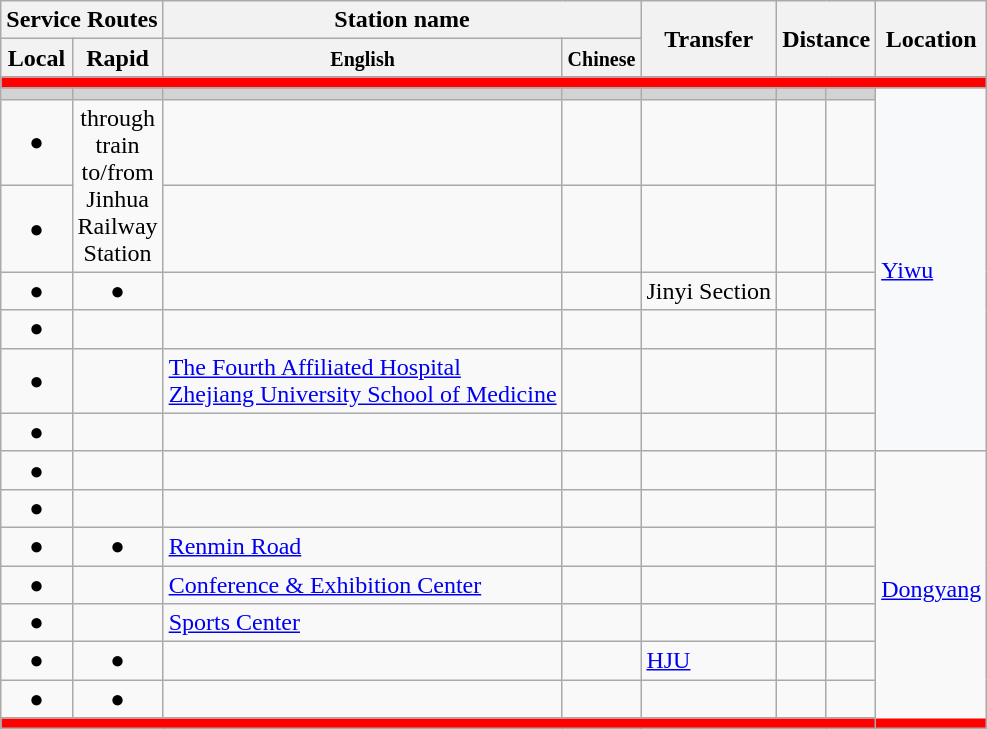<table class="wikitable">
<tr>
<th colspan="2">Service Routes</th>
<th colspan="2">Station name</th>
<th rowspan=2>Transfer</th>
<th colspan="2" rowspan="2">Distance<br></th>
<th rowspan="2">Location</th>
</tr>
<tr>
<th>Local</th>
<th>Rapid</th>
<th><small>English</small></th>
<th><small>Chinese</small></th>
</tr>
<tr style = "background:#FF0000; height: 2pt">
<td colspan="8"></td>
</tr>
<tr bgcolor="lightgrey">
<td></td>
<td></td>
<td><em></em></td>
<td></td>
<td></td>
<td></td>
<td></td>
<td rowspan="7" bgcolor="#F8F9FA"><a href='#'>Yiwu</a></td>
</tr>
<tr>
<td align="center">●</td>
<td style="width: 4pt" align="center" rowspan="2">through train to/from Jinhua Railway Station</td>
<td></td>
<td></td>
<td></td>
<td></td>
<td></td>
</tr>
<tr>
<td align="center">●</td>
<td></td>
<td></td>
<td></td>
<td></td>
<td></td>
</tr>
<tr>
<td align="center">●</td>
<td align="center">●</td>
<td></td>
<td></td>
<td>Jinyi Section</td>
<td></td>
<td></td>
</tr>
<tr>
<td align="center">●</td>
<td align="center"></td>
<td></td>
<td></td>
<td></td>
<td></td>
<td></td>
</tr>
<tr>
<td align="center">●</td>
<td align="center"></td>
<td><a href='#'>The Fourth Affiliated Hospital<br>Zhejiang University School of Medicine</a></td>
<td></td>
<td></td>
<td></td>
<td></td>
</tr>
<tr>
<td align="center">●</td>
<td align="center"></td>
<td></td>
<td></td>
<td></td>
<td></td>
<td></td>
</tr>
<tr>
<td align="center">●</td>
<td align="center"></td>
<td></td>
<td></td>
<td></td>
<td></td>
<td></td>
<td rowspan="8"><a href='#'>Dongyang</a></td>
</tr>
<tr>
<td align="center">●</td>
<td align="center"></td>
<td></td>
<td></td>
<td></td>
<td></td>
<td></td>
</tr>
<tr>
<td align="center">●</td>
<td align="center">●</td>
<td><a href='#'>Renmin Road</a></td>
<td></td>
<td></td>
<td></td>
<td></td>
</tr>
<tr>
<td align="center">●</td>
<td align="center"></td>
<td><a href='#'>Conference & Exhibition Center</a></td>
<td></td>
<td></td>
<td></td>
<td></td>
</tr>
<tr>
<td align="center">●</td>
<td align="center"></td>
<td><a href='#'>Sports Center</a></td>
<td></td>
<td></td>
<td></td>
<td></td>
</tr>
<tr>
<td align="center">●</td>
<td align="center">●</td>
<td></td>
<td></td>
<td> <a href='#'>HJU</a></td>
<td></td>
<td></td>
</tr>
<tr>
<td align="center">●</td>
<td align="center">●</td>
<td></td>
<td></td>
<td></td>
<td></td>
<td><br></td>
</tr>
<tr style = "background:#FF0000; height: 2pt">
<td colspan="8"></td>
</tr>
</table>
